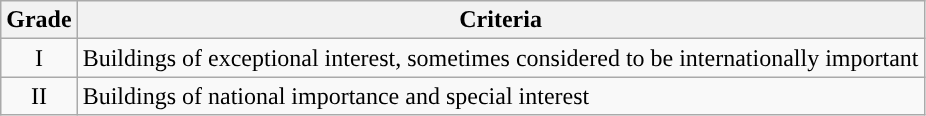<table class="wikitable">
<tr>
<th>Grade</th>
<th>Criteria</th>
</tr>
<tr>
<td align="center" >I</td>
<td>Buildings of exceptional interest, sometimes considered to be internationally important</td>
</tr>
<tr>
<td align="center" >II</td>
<td>Buildings of national importance and special interest</td>
</tr>
</table>
